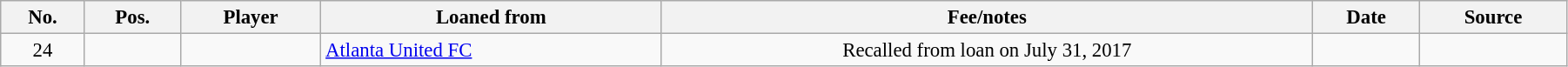<table class="wikitable sortable" style="width:95%; text-align:center; font-size:95%; text-align:left;">
<tr>
<th><strong>No.</strong></th>
<th><strong>Pos.</strong></th>
<th><strong>Player</strong></th>
<th><strong>Loaned from</strong></th>
<th><strong>Fee/notes</strong></th>
<th><strong>Date</strong></th>
<th><strong>Source</strong></th>
</tr>
<tr>
<td align=center>24</td>
<td align=center></td>
<td></td>
<td> <a href='#'>Atlanta United FC</a></td>
<td align=center>Recalled from loan on July 31, 2017</td>
<td align=center></td>
<td align=center></td>
</tr>
</table>
